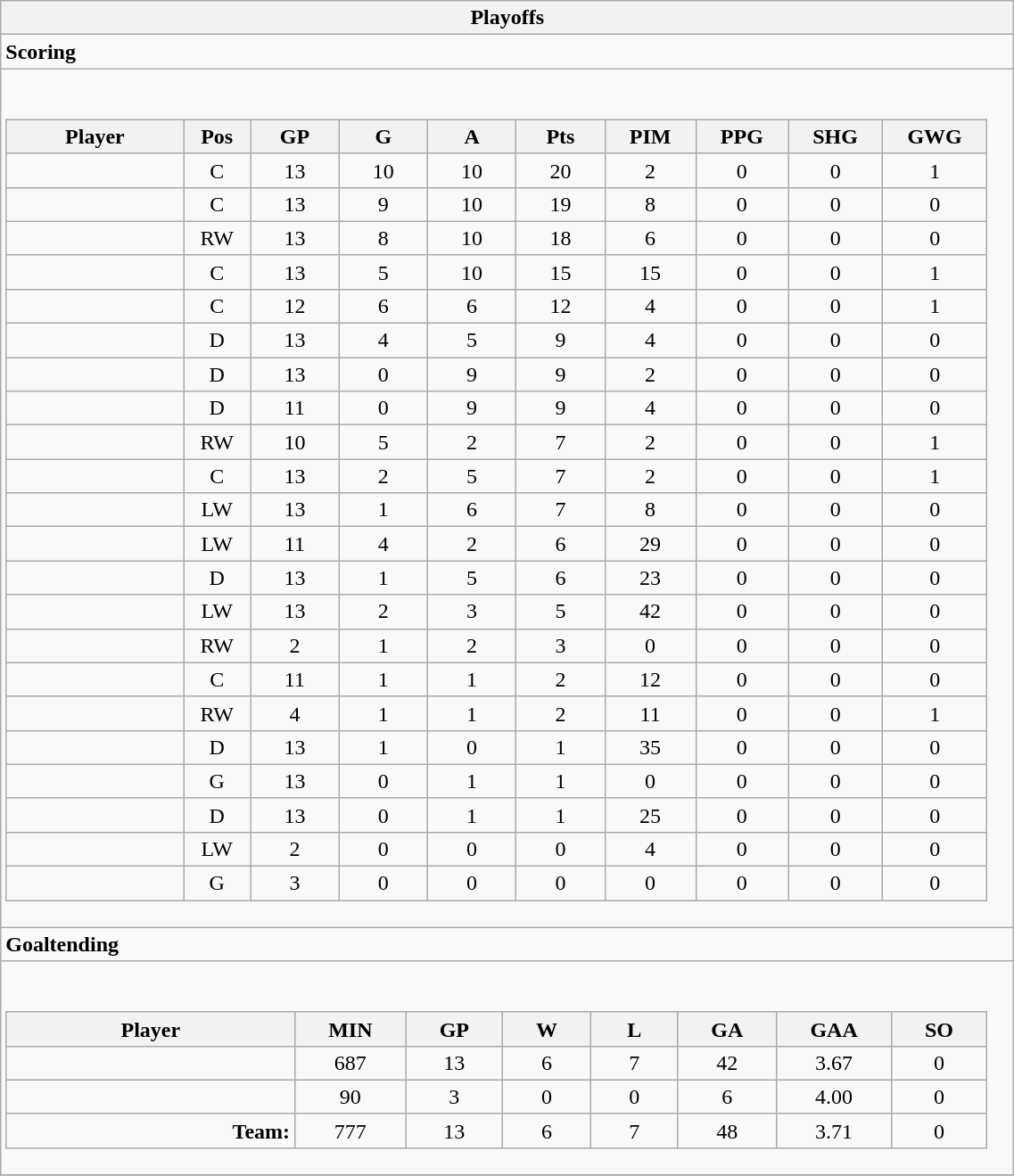<table class="wikitable collapsible " width="60%" border="1">
<tr>
<th>Playoffs</th>
</tr>
<tr>
<td class="tocccolors"><strong>Scoring</strong></td>
</tr>
<tr>
<td><br><table class="wikitable sortable">
<tr ALIGN="center">
<th bgcolor="#DDDDFF" width="10%">Player</th>
<th bgcolor="#DDDDFF" width="3%" title="Position">Pos</th>
<th bgcolor="#DDDDFF" width="5%" title="Games played">GP</th>
<th bgcolor="#DDDDFF" width="5%" title="Goals">G</th>
<th bgcolor="#DDDDFF" width="5%" title="Assists">A</th>
<th bgcolor="#DDDDFF" width="5%" title="Points">Pts</th>
<th bgcolor="#DDDDFF" width="5%" title="Penalties in Minutes">PIM</th>
<th bgcolor="#DDDDFF" width="5%" title="Power play goals">PPG</th>
<th bgcolor="#DDDDFF" width="5%" title="Short-handed goals">SHG</th>
<th bgcolor="#DDDDFF" width="5%" title="Game-winning goals">GWG</th>
</tr>
<tr align="center">
<td align="right"></td>
<td>C</td>
<td>13</td>
<td>10</td>
<td>10</td>
<td>20</td>
<td>2</td>
<td>0</td>
<td>0</td>
<td>1</td>
</tr>
<tr align="center">
<td align="right"></td>
<td>C</td>
<td>13</td>
<td>9</td>
<td>10</td>
<td>19</td>
<td>8</td>
<td>0</td>
<td>0</td>
<td>0</td>
</tr>
<tr align="center">
<td align="right"></td>
<td>RW</td>
<td>13</td>
<td>8</td>
<td>10</td>
<td>18</td>
<td>6</td>
<td>0</td>
<td>0</td>
<td>0</td>
</tr>
<tr align="center">
<td align="right"></td>
<td>C</td>
<td>13</td>
<td>5</td>
<td>10</td>
<td>15</td>
<td>15</td>
<td>0</td>
<td>0</td>
<td>1</td>
</tr>
<tr align="center">
<td align="right"></td>
<td>C</td>
<td>12</td>
<td>6</td>
<td>6</td>
<td>12</td>
<td>4</td>
<td>0</td>
<td>0</td>
<td>1</td>
</tr>
<tr align="center">
<td align="right"></td>
<td>D</td>
<td>13</td>
<td>4</td>
<td>5</td>
<td>9</td>
<td>4</td>
<td>0</td>
<td>0</td>
<td>0</td>
</tr>
<tr align="center">
<td align="right"></td>
<td>D</td>
<td>13</td>
<td>0</td>
<td>9</td>
<td>9</td>
<td>2</td>
<td>0</td>
<td>0</td>
<td>0</td>
</tr>
<tr align="center">
<td align="right"></td>
<td>D</td>
<td>11</td>
<td>0</td>
<td>9</td>
<td>9</td>
<td>4</td>
<td>0</td>
<td>0</td>
<td>0</td>
</tr>
<tr align="center">
<td align="right"></td>
<td>RW</td>
<td>10</td>
<td>5</td>
<td>2</td>
<td>7</td>
<td>2</td>
<td>0</td>
<td>0</td>
<td>1</td>
</tr>
<tr align="center">
<td align="right"></td>
<td>C</td>
<td>13</td>
<td>2</td>
<td>5</td>
<td>7</td>
<td>2</td>
<td>0</td>
<td>0</td>
<td>1</td>
</tr>
<tr align="center">
<td align="right"></td>
<td>LW</td>
<td>13</td>
<td>1</td>
<td>6</td>
<td>7</td>
<td>8</td>
<td>0</td>
<td>0</td>
<td>0</td>
</tr>
<tr align="center">
<td align="right"></td>
<td>LW</td>
<td>11</td>
<td>4</td>
<td>2</td>
<td>6</td>
<td>29</td>
<td>0</td>
<td>0</td>
<td>0</td>
</tr>
<tr align="center">
<td align="right"></td>
<td>D</td>
<td>13</td>
<td>1</td>
<td>5</td>
<td>6</td>
<td>23</td>
<td>0</td>
<td>0</td>
<td>0</td>
</tr>
<tr align="center">
<td align="right"></td>
<td>LW</td>
<td>13</td>
<td>2</td>
<td>3</td>
<td>5</td>
<td>42</td>
<td>0</td>
<td>0</td>
<td>0</td>
</tr>
<tr align="center">
<td align="right"></td>
<td>RW</td>
<td>2</td>
<td>1</td>
<td>2</td>
<td>3</td>
<td>0</td>
<td>0</td>
<td>0</td>
<td>0</td>
</tr>
<tr align="center">
<td align="right"></td>
<td>C</td>
<td>11</td>
<td>1</td>
<td>1</td>
<td>2</td>
<td>12</td>
<td>0</td>
<td>0</td>
<td>0</td>
</tr>
<tr align="center">
<td align="right"></td>
<td>RW</td>
<td>4</td>
<td>1</td>
<td>1</td>
<td>2</td>
<td>11</td>
<td>0</td>
<td>0</td>
<td>1</td>
</tr>
<tr align="center">
<td align="right"></td>
<td>D</td>
<td>13</td>
<td>1</td>
<td>0</td>
<td>1</td>
<td>35</td>
<td>0</td>
<td>0</td>
<td>0</td>
</tr>
<tr align="center">
<td align="right"></td>
<td>G</td>
<td>13</td>
<td>0</td>
<td>1</td>
<td>1</td>
<td>0</td>
<td>0</td>
<td>0</td>
<td>0</td>
</tr>
<tr align="center">
<td align="right"></td>
<td>D</td>
<td>13</td>
<td>0</td>
<td>1</td>
<td>1</td>
<td>25</td>
<td>0</td>
<td>0</td>
<td>0</td>
</tr>
<tr align="center">
<td align="right"></td>
<td>LW</td>
<td>2</td>
<td>0</td>
<td>0</td>
<td>0</td>
<td>4</td>
<td>0</td>
<td>0</td>
<td>0</td>
</tr>
<tr align="center">
<td align="right"></td>
<td>G</td>
<td>3</td>
<td>0</td>
<td>0</td>
<td>0</td>
<td>0</td>
<td>0</td>
<td>0</td>
<td>0</td>
</tr>
</table>
</td>
</tr>
<tr>
<td class="toccolors"><strong>Goaltending</strong></td>
</tr>
<tr>
<td><br><table class="wikitable sortable">
<tr>
<th bgcolor="#DDDDFF" width="10%">Player</th>
<th width="3%" bgcolor="#DDDDFF" title="Minutes played">MIN</th>
<th width="3%" bgcolor="#DDDDFF" title="Games played in">GP</th>
<th width="3%" bgcolor="#DDDDFF" title="Wins">W</th>
<th width="3%" bgcolor="#DDDDFF"title="Losses">L</th>
<th width="3%" bgcolor="#DDDDFF" title="Goals against">GA</th>
<th width="3%" bgcolor="#DDDDFF" title="Goals against average">GAA</th>
<th width="3%" bgcolor="#DDDDFF" title="Shut-outs">SO</th>
</tr>
<tr align="center">
<td align="right"></td>
<td>687</td>
<td>13</td>
<td>6</td>
<td>7</td>
<td>42</td>
<td>3.67</td>
<td>0</td>
</tr>
<tr align="center">
<td align="right"></td>
<td>90</td>
<td>3</td>
<td>0</td>
<td>0</td>
<td>6</td>
<td>4.00</td>
<td>0</td>
</tr>
<tr align="center">
<td align="right"><strong>Team:</strong></td>
<td>777</td>
<td>13</td>
<td>6</td>
<td>7</td>
<td>48</td>
<td>3.71</td>
<td>0</td>
</tr>
</table>
</td>
</tr>
<tr>
</tr>
</table>
